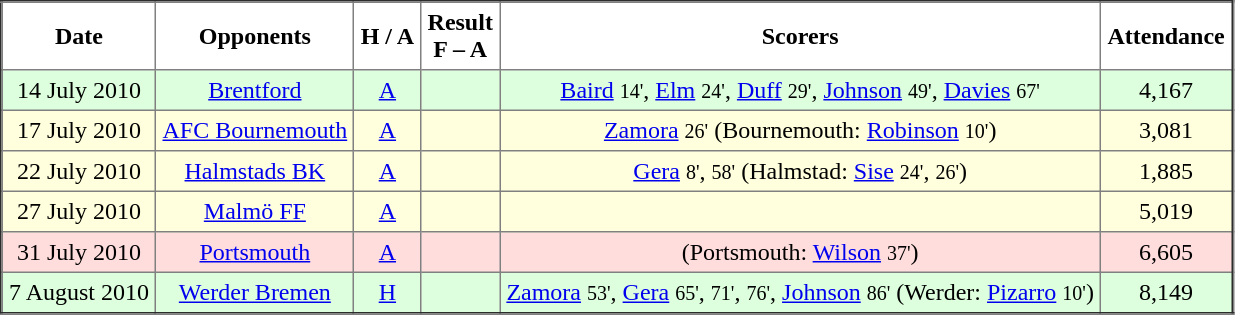<table border="2" cellpadding="4" style="border-collapse:collapse; text-align:center;">
<tr>
<th><strong>Date</strong></th>
<th><strong>Opponents</strong></th>
<th><strong>H / A</strong></th>
<th><strong>Result<br>F – A</strong></th>
<th><strong>Scorers</strong></th>
<th><strong>Attendance</strong></th>
</tr>
<tr style="background:#dfd;">
<td>14 July 2010</td>
<td><a href='#'>Brentford</a></td>
<td><a href='#'>A</a></td>
<td></td>
<td><a href='#'>Baird</a> <small>14'</small>, <a href='#'>Elm</a> <small>24'</small>, <a href='#'>Duff</a> <small>29'</small>, <a href='#'>Johnson</a> <small>49'</small>, <a href='#'>Davies</a> <small>67'</small></td>
<td>4,167</td>
</tr>
<tr style="background:#ffd;">
<td>17 July 2010</td>
<td><a href='#'>AFC Bournemouth</a></td>
<td><a href='#'>A</a></td>
<td></td>
<td><a href='#'>Zamora</a> <small>26'</small> (Bournemouth: <a href='#'>Robinson</a> <small>10'</small>)</td>
<td>3,081</td>
</tr>
<tr style="background:#ffd;">
<td>22 July 2010</td>
<td><a href='#'>Halmstads BK</a></td>
<td><a href='#'>A</a></td>
<td></td>
<td><a href='#'>Gera</a> <small>8'</small>, <small>58'</small> (Halmstad: <a href='#'>Sise</a> <small>24'</small>, <small>26'</small>)</td>
<td>1,885</td>
</tr>
<tr style="background:#ffd;">
<td>27 July 2010</td>
<td><a href='#'>Malmö FF</a></td>
<td><a href='#'>A</a></td>
<td></td>
<td></td>
<td>5,019</td>
</tr>
<tr style="background:#fdd;">
<td>31 July 2010</td>
<td><a href='#'>Portsmouth</a></td>
<td><a href='#'>A</a></td>
<td></td>
<td>(Portsmouth: <a href='#'>Wilson</a> <small>37'</small>)</td>
<td>6,605</td>
</tr>
<tr style="background:#dfd;">
<td>7 August 2010</td>
<td><a href='#'>Werder Bremen</a></td>
<td><a href='#'>H</a></td>
<td></td>
<td><a href='#'>Zamora</a> <small>53'</small>, <a href='#'>Gera</a> <small>65'</small>, <small>71'</small>, <small>76'</small>, <a href='#'>Johnson</a> <small>86'</small> (Werder: <a href='#'>Pizarro</a> <small>10'</small>)</td>
<td>8,149</td>
</tr>
</table>
